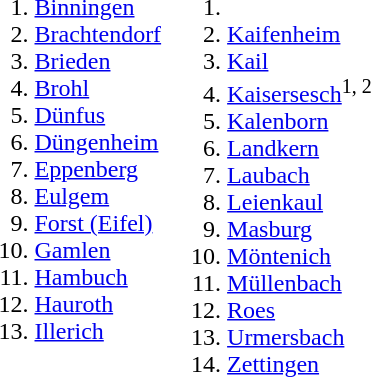<table>
<tr>
<td valign=top><br><ol><li><a href='#'>Binningen</a></li><li><a href='#'>Brachtendorf</a></li><li><a href='#'>Brieden</a></li><li><a href='#'>Brohl</a></li><li><a href='#'>Dünfus</a></li><li><a href='#'>Düngenheim</a></li><li><a href='#'>Eppenberg</a></li><li><a href='#'>Eulgem</a></li><li><a href='#'>Forst (Eifel)</a></li><li><a href='#'>Gamlen</a></li><li><a href='#'>Hambuch</a></li><li><a href='#'>Hauroth</a></li><li><a href='#'>Illerich</a></li></ol></td>
<td valign=top><br><ol><li><li><a href='#'>Kaifenheim</a></li><li><a href='#'>Kail</a></li><li><a href='#'>Kaisersesch</a><sup>1, 2</sup></li><li><a href='#'>Kalenborn</a></li><li><a href='#'>Landkern</a></li><li><a href='#'>Laubach</a></li><li><a href='#'>Leienkaul</a></li><li><a href='#'>Masburg</a></li><li><a href='#'>Möntenich</a></li><li><a href='#'>Müllenbach</a></li><li><a href='#'>Roes</a></li><li><a href='#'>Urmersbach</a></li><li><a href='#'>Zettingen</a></li></ol></td>
</tr>
</table>
